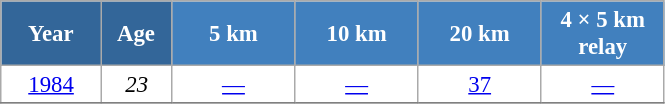<table class="wikitable" style="font-size:95%; text-align:center; border:grey solid 1px; border-collapse:collapse; background:#ffffff;">
<tr>
<th style="background-color:#369; color:white; width:60px;"> Year </th>
<th style="background-color:#369; color:white; width:40px;"> Age </th>
<th style="background-color:#4180be; color:white; width:75px;"> 5 km </th>
<th style="background-color:#4180be; color:white; width:75px;"> 10 km </th>
<th style="background-color:#4180be; color:white; width:75px;"> 20 km </th>
<th style="background-color:#4180be; color:white; width:75px;"> 4 × 5 km <br> relay </th>
</tr>
<tr>
<td><a href='#'>1984</a></td>
<td><em>23</em></td>
<td><a href='#'>—</a></td>
<td><a href='#'>—</a></td>
<td><a href='#'>37</a></td>
<td><a href='#'>—</a></td>
</tr>
<tr>
</tr>
</table>
